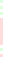<table style="font-size: 85%">
<tr>
<td style="background:#dfd;"></td>
</tr>
<tr>
<td style="background:#dfd;"></td>
</tr>
<tr>
<td style="background:#dfd;"></td>
</tr>
<tr>
<td style="background:#fdd;"><br></td>
</tr>
<tr>
<td style="background:#dfd;"></td>
</tr>
<tr>
<td style="background:#fdd;"></td>
</tr>
</table>
